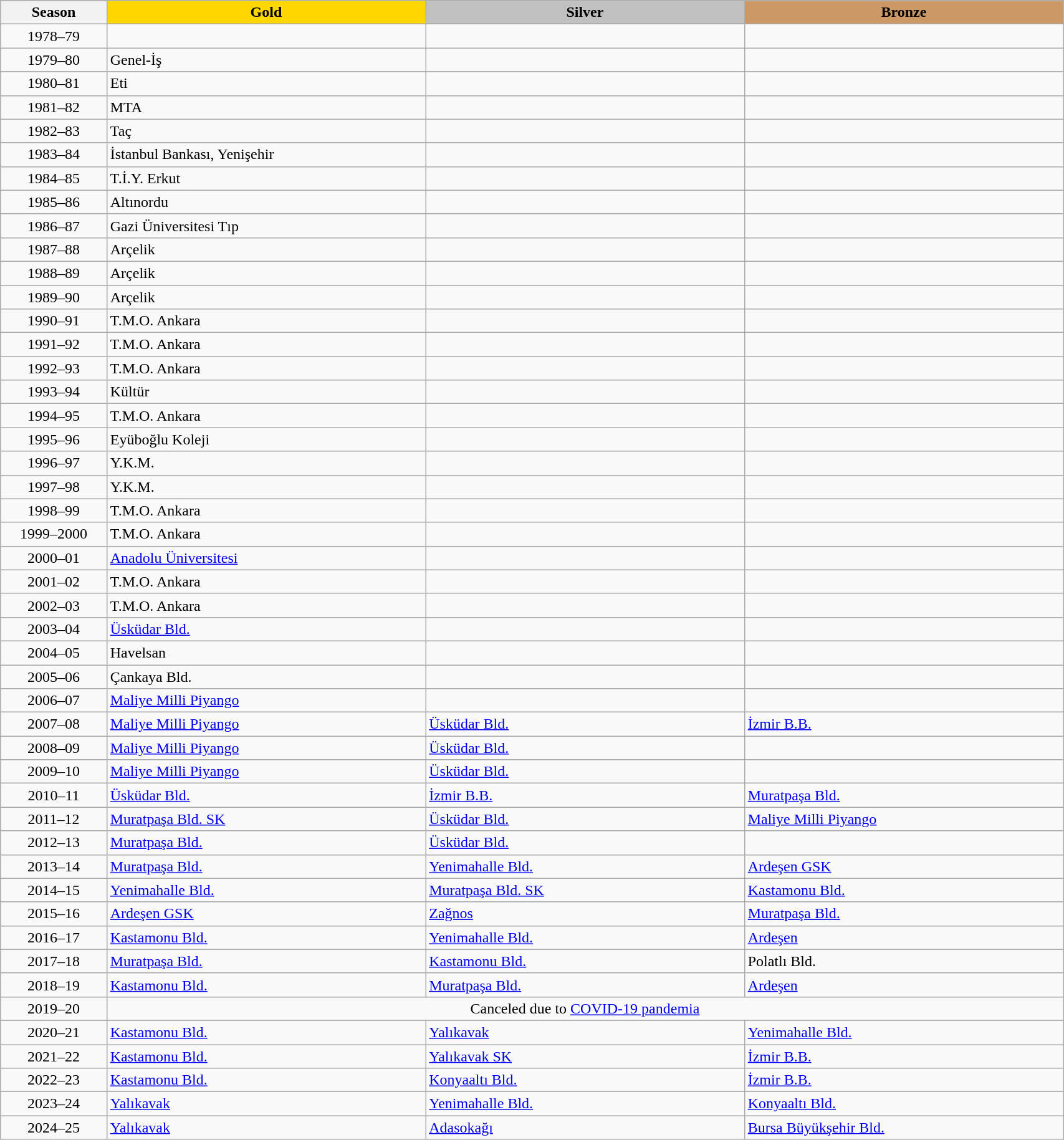<table class="wikitable" width=90%>
<tr>
<th width=10%><strong>Season</strong></th>
<th style="background:gold;" width=30%><strong>Gold</strong></th>
<th style="background:silver;" width=30%><strong>Silver</strong></th>
<th style="background:#cc9966;" width=30%><strong>Bronze</strong></th>
</tr>
<tr>
<td style="text-align:center">1978–79</td>
<td></td>
<td></td>
<td></td>
</tr>
<tr>
<td style="text-align:center">1979–80</td>
<td>Genel-İş</td>
<td></td>
<td></td>
</tr>
<tr>
<td style="text-align:center">1980–81</td>
<td>Eti</td>
<td></td>
<td></td>
</tr>
<tr>
<td style="text-align:center">1981–82</td>
<td>MTA</td>
<td></td>
<td></td>
</tr>
<tr>
<td style="text-align:center">1982–83</td>
<td>Taç</td>
<td></td>
<td></td>
</tr>
<tr>
<td style="text-align:center">1983–84</td>
<td>İstanbul Bankası, Yenişehir</td>
<td></td>
<td></td>
</tr>
<tr>
<td style="text-align:center">1984–85</td>
<td>T.İ.Y. Erkut</td>
<td></td>
<td></td>
</tr>
<tr>
<td style="text-align:center">1985–86</td>
<td>Altınordu</td>
<td></td>
<td></td>
</tr>
<tr>
<td style="text-align:center">1986–87</td>
<td>Gazi Üniversitesi Tıp</td>
<td></td>
<td></td>
</tr>
<tr>
<td style="text-align:center">1987–88</td>
<td>Arçelik</td>
<td></td>
<td></td>
</tr>
<tr>
<td style="text-align:center">1988–89</td>
<td>Arçelik</td>
<td></td>
<td></td>
</tr>
<tr>
<td style="text-align:center">1989–90</td>
<td>Arçelik</td>
<td></td>
<td></td>
</tr>
<tr>
<td style="text-align:center">1990–91</td>
<td>T.M.O. Ankara</td>
<td></td>
<td></td>
</tr>
<tr>
<td style="text-align:center">1991–92</td>
<td>T.M.O. Ankara</td>
<td></td>
<td></td>
</tr>
<tr>
<td style="text-align:center">1992–93</td>
<td>T.M.O. Ankara</td>
<td></td>
<td></td>
</tr>
<tr>
<td style="text-align:center">1993–94</td>
<td>Kültür</td>
<td></td>
<td></td>
</tr>
<tr>
<td style="text-align:center">1994–95</td>
<td>T.M.O. Ankara</td>
<td></td>
<td></td>
</tr>
<tr>
<td style="text-align:center">1995–96</td>
<td>Eyüboğlu Koleji</td>
<td></td>
<td></td>
</tr>
<tr>
<td style="text-align:center">1996–97</td>
<td>Y.K.M.</td>
<td></td>
<td></td>
</tr>
<tr>
<td style="text-align:center">1997–98</td>
<td>Y.K.M.</td>
<td></td>
<td></td>
</tr>
<tr>
<td style="text-align:center">1998–99</td>
<td>T.M.O. Ankara</td>
<td></td>
<td></td>
</tr>
<tr>
<td style="text-align:center">1999–2000</td>
<td>T.M.O. Ankara</td>
<td></td>
<td></td>
</tr>
<tr>
<td style="text-align:center">2000–01</td>
<td><a href='#'>Anadolu Üniversitesi</a></td>
<td></td>
<td></td>
</tr>
<tr>
<td style="text-align:center">2001–02</td>
<td>T.M.O. Ankara</td>
<td></td>
<td></td>
</tr>
<tr>
<td style="text-align:center">2002–03</td>
<td>T.M.O. Ankara</td>
<td></td>
<td></td>
</tr>
<tr>
<td style="text-align:center">2003–04</td>
<td><a href='#'>Üsküdar Bld.</a></td>
<td></td>
<td></td>
</tr>
<tr>
<td style="text-align:center">2004–05</td>
<td>Havelsan</td>
<td></td>
<td></td>
</tr>
<tr>
<td style="text-align:center">2005–06</td>
<td>Çankaya Bld.</td>
<td></td>
<td></td>
</tr>
<tr>
<td style="text-align:center">2006–07</td>
<td><a href='#'>Maliye Milli Piyango</a></td>
<td></td>
<td></td>
</tr>
<tr>
<td style="text-align:center">2007–08</td>
<td><a href='#'>Maliye Milli Piyango</a></td>
<td><a href='#'>Üsküdar Bld.</a></td>
<td><a href='#'>İzmir B.B.</a></td>
</tr>
<tr>
<td style="text-align:center">2008–09</td>
<td><a href='#'>Maliye Milli Piyango</a></td>
<td><a href='#'>Üsküdar Bld.</a></td>
<td></td>
</tr>
<tr>
<td style="text-align:center">2009–10</td>
<td><a href='#'>Maliye Milli Piyango</a></td>
<td><a href='#'>Üsküdar Bld.</a></td>
<td></td>
</tr>
<tr>
<td style="text-align:center">2010–11</td>
<td><a href='#'>Üsküdar Bld.</a></td>
<td><a href='#'>İzmir B.B.</a></td>
<td><a href='#'>Muratpaşa Bld.</a></td>
</tr>
<tr>
<td style="text-align:center">2011–12</td>
<td><a href='#'>Muratpaşa Bld. SK</a></td>
<td><a href='#'>Üsküdar Bld.</a></td>
<td><a href='#'>Maliye Milli Piyango</a></td>
</tr>
<tr>
<td style="text-align:center">2012–13</td>
<td><a href='#'>Muratpaşa Bld.</a></td>
<td><a href='#'>Üsküdar Bld.</a></td>
<td></td>
</tr>
<tr>
<td style="text-align:center">2013–14</td>
<td><a href='#'>Muratpaşa Bld.</a></td>
<td><a href='#'>Yenimahalle Bld.</a></td>
<td><a href='#'>Ardeşen GSK</a></td>
</tr>
<tr>
<td style="text-align:center">2014–15</td>
<td><a href='#'>Yenimahalle Bld.</a></td>
<td><a href='#'>Muratpaşa Bld. SK</a></td>
<td><a href='#'>Kastamonu Bld.</a></td>
</tr>
<tr>
<td style="text-align:center">2015–16</td>
<td><a href='#'>Ardeşen GSK</a></td>
<td><a href='#'>Zağnos</a></td>
<td><a href='#'>Muratpaşa Bld.</a></td>
</tr>
<tr>
<td style="text-align:center">2016–17</td>
<td><a href='#'>Kastamonu Bld.</a></td>
<td><a href='#'>Yenimahalle Bld.</a></td>
<td><a href='#'>Ardeşen</a></td>
</tr>
<tr>
<td style="text-align:center">2017–18</td>
<td><a href='#'>Muratpaşa Bld.</a></td>
<td><a href='#'>Kastamonu Bld.</a></td>
<td>Polatlı Bld.</td>
</tr>
<tr>
<td style="text-align:center">2018–19</td>
<td><a href='#'>Kastamonu Bld.</a></td>
<td><a href='#'>Muratpaşa Bld.</a></td>
<td><a href='#'>Ardeşen</a></td>
</tr>
<tr>
<td style="text-align:center">2019–20</td>
<td style="text-align:center" colspan=3>Canceled due to <a href='#'>COVID-19 pandemia</a></td>
</tr>
<tr>
<td style="text-align:center">2020–21</td>
<td><a href='#'>Kastamonu Bld.</a></td>
<td><a href='#'>Yalıkavak</a></td>
<td><a href='#'>Yenimahalle Bld.</a></td>
</tr>
<tr>
<td style="text-align:center">2021–22</td>
<td><a href='#'>Kastamonu Bld.</a></td>
<td><a href='#'>Yalıkavak SK</a></td>
<td><a href='#'>İzmir B.B.</a></td>
</tr>
<tr>
<td style="text-align:center">2022–23</td>
<td><a href='#'>Kastamonu Bld.</a></td>
<td><a href='#'>Konyaaltı Bld.</a></td>
<td><a href='#'>İzmir B.B.</a></td>
</tr>
<tr>
<td style="text-align:center">2023–24</td>
<td><a href='#'>Yalıkavak</a></td>
<td><a href='#'>Yenimahalle Bld.</a></td>
<td><a href='#'>Konyaaltı Bld.</a></td>
</tr>
<tr>
<td style="text-align:center">2024–25</td>
<td><a href='#'>Yalıkavak</a></td>
<td><a href='#'>Adasokağı</a></td>
<td><a href='#'>Bursa Büyükşehir Bld.</a></td>
</tr>
</table>
